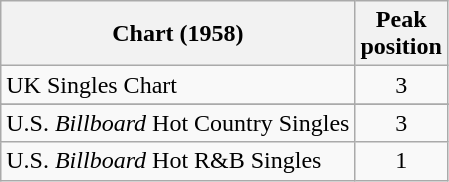<table class="wikitable sortable">
<tr>
<th align="left">Chart (1958)</th>
<th align="center">Peak<br>position</th>
</tr>
<tr>
<td>UK Singles Chart</td>
<td align="center">3</td>
</tr>
<tr>
</tr>
<tr>
<td align="left">U.S. <em>Billboard</em> Hot Country Singles</td>
<td align="center">3</td>
</tr>
<tr>
<td align="left">U.S. <em>Billboard</em> Hot R&B Singles</td>
<td align="center">1</td>
</tr>
</table>
